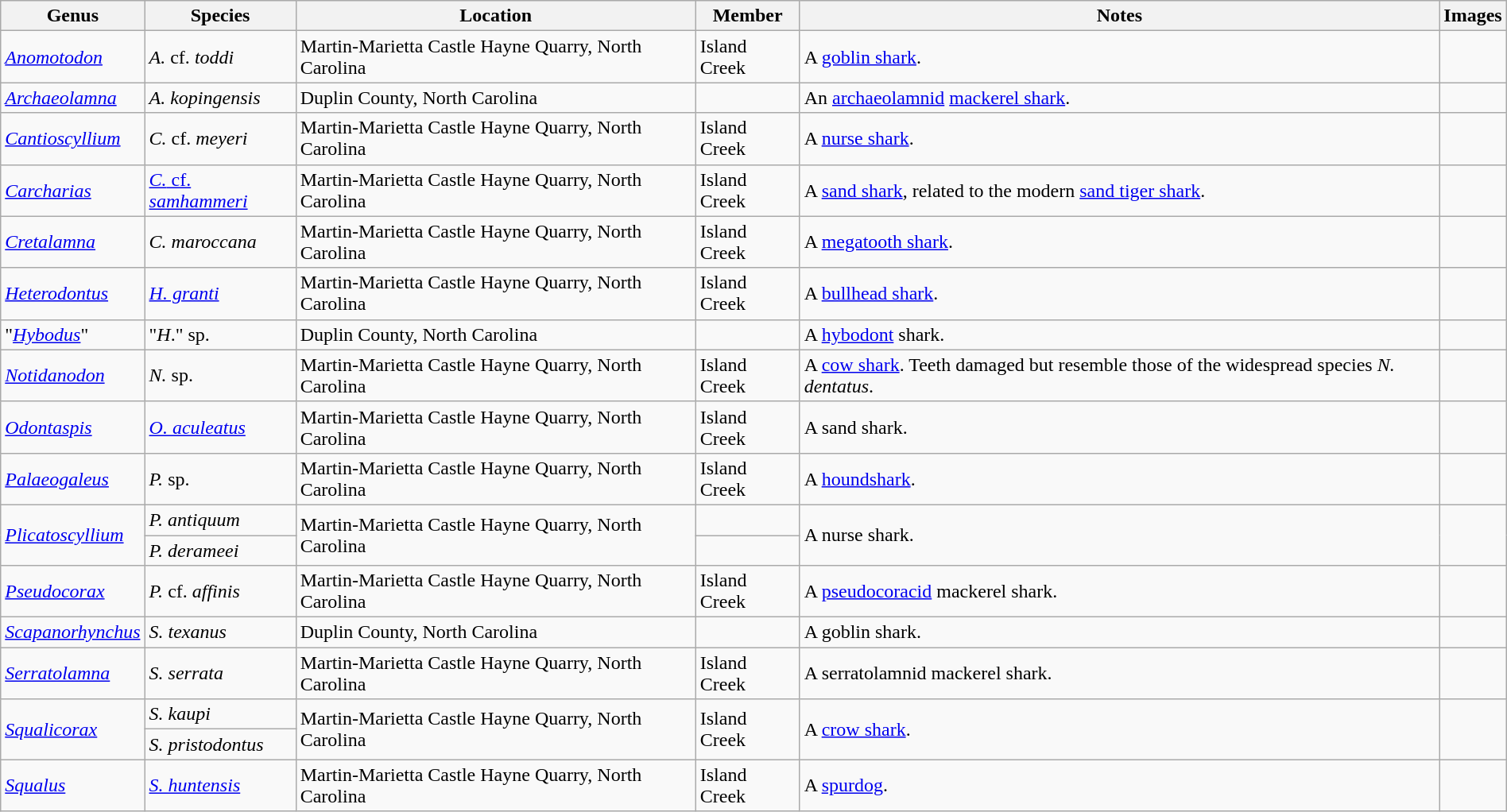<table class="wikitable" width="100%" align="center">
<tr>
<th>Genus</th>
<th>Species</th>
<th>Location</th>
<th>Member</th>
<th>Notes</th>
<th>Images</th>
</tr>
<tr>
<td><em><a href='#'>Anomotodon</a></em></td>
<td><em>A.</em> cf. <em>toddi</em></td>
<td>Martin-Marietta Castle Hayne Quarry, North Carolina</td>
<td>Island Creek</td>
<td>A <a href='#'>goblin shark</a>.</td>
<td></td>
</tr>
<tr>
<td><em><a href='#'>Archaeolamna</a></em></td>
<td><em>A. kopingensis</em></td>
<td>Duplin County, North Carolina</td>
<td></td>
<td>An <a href='#'>archaeolamnid</a> <a href='#'>mackerel shark</a>.</td>
<td></td>
</tr>
<tr>
<td><em><a href='#'>Cantioscyllium</a></em></td>
<td><em>C.</em> cf. <em>meyeri</em></td>
<td>Martin-Marietta Castle Hayne Quarry, North Carolina</td>
<td>Island Creek</td>
<td>A <a href='#'>nurse shark</a>.</td>
<td></td>
</tr>
<tr>
<td><em><a href='#'>Carcharias</a></em></td>
<td><a href='#'><em>C.</em> cf. <em>samhammeri</em></a></td>
<td>Martin-Marietta Castle Hayne Quarry, North Carolina</td>
<td>Island Creek</td>
<td>A <a href='#'>sand shark</a>, related to the modern <a href='#'>sand tiger shark</a>.</td>
<td></td>
</tr>
<tr>
<td><em><a href='#'>Cretalamna</a></em></td>
<td><em>C. maroccana</em></td>
<td>Martin-Marietta Castle Hayne Quarry, North Carolina</td>
<td>Island Creek</td>
<td>A <a href='#'>megatooth shark</a>.</td>
<td></td>
</tr>
<tr>
<td><em><a href='#'>Heterodontus</a></em></td>
<td><em><a href='#'>H. granti</a></em></td>
<td>Martin-Marietta Castle Hayne Quarry, North Carolina</td>
<td>Island Creek</td>
<td>A <a href='#'>bullhead shark</a>.</td>
<td></td>
</tr>
<tr>
<td>"<em><a href='#'>Hybodus</a></em>"</td>
<td>"<em>H</em>." sp.</td>
<td>Duplin County, North Carolina</td>
<td></td>
<td>A <a href='#'>hybodont</a> shark.</td>
<td></td>
</tr>
<tr>
<td><em><a href='#'>Notidanodon</a></em></td>
<td><em>N.</em> sp.</td>
<td>Martin-Marietta Castle Hayne Quarry, North Carolina</td>
<td>Island Creek</td>
<td>A <a href='#'>cow shark</a>. Teeth damaged but resemble those of the widespread species <em>N. dentatus</em>.</td>
<td></td>
</tr>
<tr>
<td><em><a href='#'>Odontaspis</a></em></td>
<td><em><a href='#'>O. aculeatus</a></em></td>
<td>Martin-Marietta Castle Hayne Quarry, North Carolina</td>
<td>Island Creek</td>
<td>A sand shark.</td>
<td></td>
</tr>
<tr>
<td><em><a href='#'>Palaeogaleus</a></em></td>
<td><em>P.</em> sp.</td>
<td>Martin-Marietta Castle Hayne Quarry, North Carolina</td>
<td>Island Creek</td>
<td>A <a href='#'>houndshark</a>.</td>
<td></td>
</tr>
<tr>
<td rowspan="2"><em><a href='#'>Plicatoscyllium</a></em></td>
<td><em>P. antiquum</em></td>
<td rowspan="2">Martin-Marietta Castle Hayne Quarry, North Carolina</td>
<td></td>
<td rowspan="2">A nurse shark.</td>
<td rowspan="2"></td>
</tr>
<tr>
<td><em>P. derameei</em></td>
<td></td>
</tr>
<tr>
<td><em><a href='#'>Pseudocorax</a></em></td>
<td><em>P.</em> cf. <em>affinis</em></td>
<td>Martin-Marietta Castle Hayne Quarry, North Carolina</td>
<td>Island Creek</td>
<td>A <a href='#'>pseudocoracid</a> mackerel shark.</td>
<td></td>
</tr>
<tr>
<td><em><a href='#'>Scapanorhynchus</a></em></td>
<td><em>S. texanus</em></td>
<td>Duplin County, North Carolina</td>
<td></td>
<td>A goblin shark.</td>
<td></td>
</tr>
<tr>
<td><em><a href='#'>Serratolamna</a></em></td>
<td><em>S. serrata</em></td>
<td>Martin-Marietta Castle Hayne Quarry, North Carolina</td>
<td>Island Creek</td>
<td>A serratolamnid mackerel shark.</td>
<td></td>
</tr>
<tr>
<td rowspan="2"><em><a href='#'>Squalicorax</a></em></td>
<td><em>S. kaupi</em></td>
<td rowspan="2">Martin-Marietta Castle Hayne Quarry, North Carolina</td>
<td rowspan="2">Island Creek</td>
<td rowspan="2">A <a href='#'>crow shark</a>.</td>
<td rowspan="2"></td>
</tr>
<tr>
<td><em>S. pristodontus</em></td>
</tr>
<tr>
<td><em><a href='#'>Squalus</a></em></td>
<td><em><a href='#'>S. huntensis</a></em></td>
<td>Martin-Marietta Castle Hayne Quarry, North Carolina</td>
<td>Island Creek</td>
<td>A <a href='#'>spurdog</a>.</td>
<td></td>
</tr>
</table>
